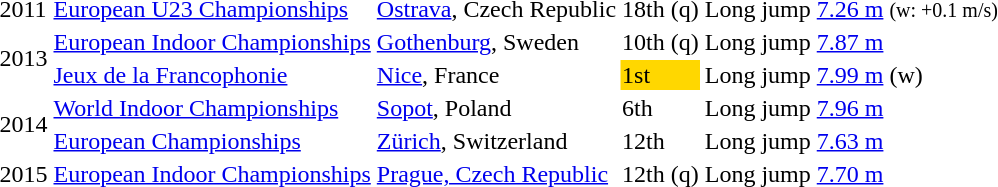<table>
<tr>
<td>2011</td>
<td><a href='#'>European U23 Championships</a></td>
<td><a href='#'>Ostrava</a>, Czech Republic</td>
<td>18th (q)</td>
<td>Long jump</td>
<td><a href='#'>7.26 m</a> <small>(w: +0.1 m/s)</small></td>
</tr>
<tr>
<td rowspan=2>2013</td>
<td><a href='#'>European Indoor Championships</a></td>
<td><a href='#'>Gothenburg</a>, Sweden</td>
<td>10th (q)</td>
<td>Long jump</td>
<td><a href='#'>7.87 m</a></td>
</tr>
<tr>
<td><a href='#'>Jeux de la Francophonie</a></td>
<td><a href='#'>Nice</a>, France</td>
<td bgcolor=gold>1st</td>
<td>Long jump</td>
<td><a href='#'>7.99 m</a> (w)</td>
</tr>
<tr>
<td rowspan=2>2014</td>
<td><a href='#'>World Indoor Championships</a></td>
<td><a href='#'>Sopot</a>, Poland</td>
<td>6th</td>
<td>Long jump</td>
<td><a href='#'>7.96 m</a></td>
</tr>
<tr>
<td><a href='#'>European Championships</a></td>
<td><a href='#'>Zürich</a>, Switzerland</td>
<td>12th</td>
<td>Long jump</td>
<td><a href='#'>7.63 m</a></td>
</tr>
<tr>
<td>2015</td>
<td><a href='#'>European Indoor Championships</a></td>
<td><a href='#'>Prague, Czech Republic</a></td>
<td>12th (q)</td>
<td>Long jump</td>
<td><a href='#'>7.70 m</a></td>
</tr>
</table>
